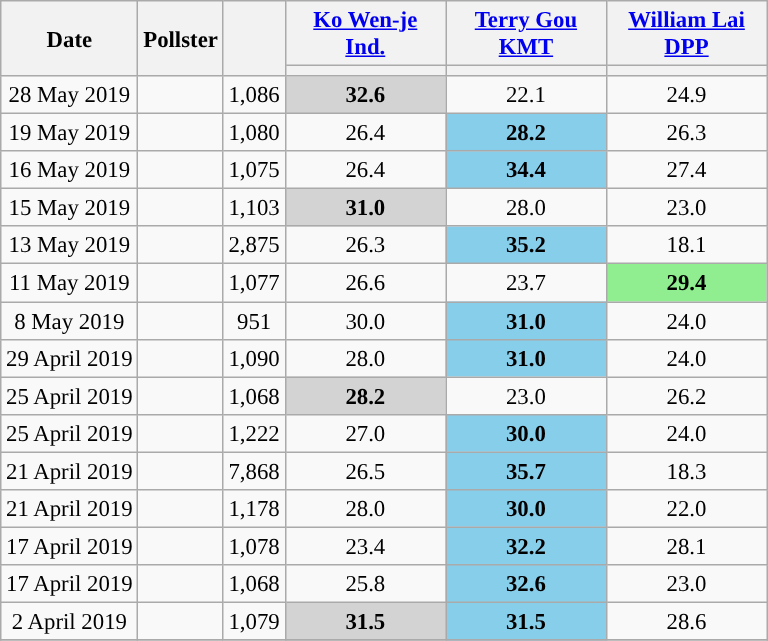<table class="wikitable sortable collapsible" style="font-size:95%; text-align:center">
<tr>
<th rowspan=2>Date</th>
<th rowspan=2>Pollster</th>
<th rowspan=2></th>
<th width=100px><a href='#'>Ko Wen-je</a><br><a href='#'>Ind.</a></th>
<th width=100px><a href='#'>Terry Gou</a><br><a href='#'>KMT</a></th>
<th width=100px><a href='#'>William Lai</a><br><a href='#'>DPP</a></th>
</tr>
<tr>
<th style="background:"></th>
<th style="background:"></th>
<th style="background:"></th>
</tr>
<tr>
<td>28 May 2019</td>
<td></td>
<td>1,086</td>
<td style="background-color:lightgrey;"><strong> 32.6</strong></td>
<td>22.1</td>
<td>24.9</td>
</tr>
<tr>
<td>19 May 2019</td>
<td></td>
<td>1,080</td>
<td>26.4</td>
<td style="background-color:skyblue;"><strong>28.2</strong></td>
<td>26.3</td>
</tr>
<tr>
<td>16 May 2019</td>
<td></td>
<td>1,075</td>
<td>26.4</td>
<td style="background-color:skyblue;"><strong>34.4</strong></td>
<td>27.4</td>
</tr>
<tr>
<td>15 May 2019</td>
<td></td>
<td>1,103</td>
<td style="background-color:lightgrey;"><strong> 31.0</strong></td>
<td>28.0</td>
<td>23.0</td>
</tr>
<tr>
<td>13 May 2019</td>
<td></td>
<td>2,875</td>
<td>26.3</td>
<td style="background-color:skyblue;"><strong>35.2</strong></td>
<td>18.1</td>
</tr>
<tr>
<td>11 May 2019</td>
<td></td>
<td>1,077</td>
<td>26.6</td>
<td>23.7</td>
<td style="background-color:lightgreen;"><strong>29.4</strong></td>
</tr>
<tr>
<td>8 May 2019</td>
<td></td>
<td>951</td>
<td>30.0</td>
<td style="background-color:skyblue;"><strong>31.0</strong></td>
<td>24.0</td>
</tr>
<tr>
<td>29 April 2019</td>
<td></td>
<td>1,090</td>
<td>28.0</td>
<td style="background-color:skyblue;"><strong>31.0</strong></td>
<td>24.0</td>
</tr>
<tr>
<td>25 April 2019</td>
<td></td>
<td>1,068</td>
<td style="background-color:lightgrey;"><strong>28.2</strong></td>
<td>23.0</td>
<td>26.2</td>
</tr>
<tr>
<td>25 April 2019</td>
<td></td>
<td>1,222</td>
<td>27.0</td>
<td style="background-color:skyblue;"><strong>30.0</strong></td>
<td>24.0</td>
</tr>
<tr>
<td>21 April 2019</td>
<td></td>
<td>7,868</td>
<td>26.5</td>
<td style="background-color:skyblue;"><strong>35.7</strong></td>
<td>18.3</td>
</tr>
<tr>
<td>21 April 2019</td>
<td></td>
<td>1,178</td>
<td>28.0</td>
<td style="background-color:skyblue;"><strong>30.0</strong></td>
<td>22.0</td>
</tr>
<tr>
<td>17 April 2019</td>
<td></td>
<td>1,078</td>
<td>23.4</td>
<td style="background-color:skyblue;"><strong>32.2</strong></td>
<td>28.1</td>
</tr>
<tr>
<td>17 April 2019</td>
<td></td>
<td>1,068</td>
<td>25.8</td>
<td style="background-color:skyblue;"><strong>32.6</strong></td>
<td>23.0</td>
</tr>
<tr>
<td>2 April 2019</td>
<td></td>
<td>1,079</td>
<td style="background-color:lightgrey;"><strong>31.5</strong></td>
<td style="background-color:skyblue;"><strong>31.5</strong></td>
<td>28.6</td>
</tr>
<tr>
</tr>
</table>
